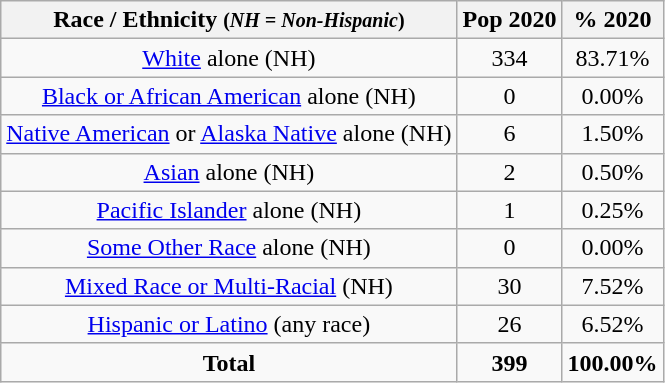<table class="wikitable" style="text-align:center;">
<tr>
<th>Race / Ethnicity <small>(<em>NH = Non-Hispanic</em>)</small></th>
<th>Pop 2020</th>
<th>% 2020</th>
</tr>
<tr>
<td><a href='#'>White</a> alone (NH)</td>
<td>334</td>
<td>83.71%</td>
</tr>
<tr>
<td><a href='#'>Black or African American</a> alone (NH)</td>
<td>0</td>
<td>0.00%</td>
</tr>
<tr>
<td><a href='#'>Native American</a> or <a href='#'>Alaska Native</a> alone (NH)</td>
<td>6</td>
<td>1.50%</td>
</tr>
<tr>
<td><a href='#'>Asian</a> alone (NH)</td>
<td>2</td>
<td>0.50%</td>
</tr>
<tr>
<td><a href='#'>Pacific Islander</a> alone (NH)</td>
<td>1</td>
<td>0.25%</td>
</tr>
<tr>
<td><a href='#'>Some Other Race</a> alone (NH)</td>
<td>0</td>
<td>0.00%</td>
</tr>
<tr>
<td><a href='#'>Mixed Race or Multi-Racial</a> (NH)</td>
<td>30</td>
<td>7.52%</td>
</tr>
<tr>
<td><a href='#'>Hispanic or Latino</a> (any race)</td>
<td>26</td>
<td>6.52%</td>
</tr>
<tr>
<td><strong>Total</strong></td>
<td><strong>399</strong></td>
<td><strong>100.00%</strong></td>
</tr>
</table>
